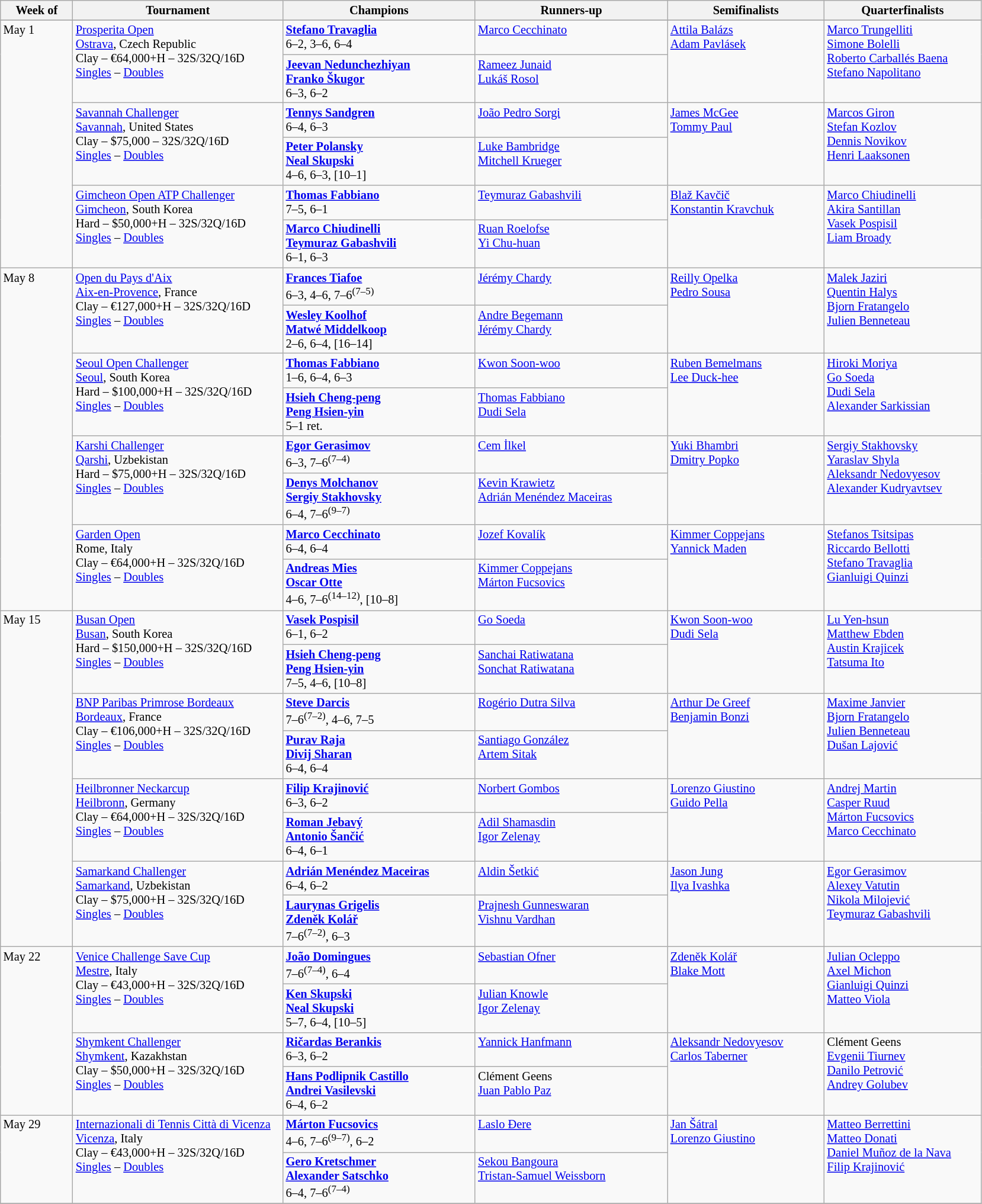<table class="wikitable" style="font-size:85%;">
<tr>
<th width="75">Week of</th>
<th width="230">Tournament</th>
<th width="210">Champions</th>
<th width="210">Runners-up</th>
<th width="170">Semifinalists</th>
<th width="170">Quarterfinalists</th>
</tr>
<tr>
</tr>
<tr valign=top>
<td rowspan=6>May 1</td>
<td rowspan=2><a href='#'>Prosperita Open</a><br><a href='#'>Ostrava</a>, Czech Republic <br> Clay – €64,000+H – 32S/32Q/16D<br><a href='#'>Singles</a> – <a href='#'>Doubles</a></td>
<td><strong> <a href='#'>Stefano Travaglia</a></strong><br>6–2, 3–6, 6–4</td>
<td> <a href='#'>Marco Cecchinato</a></td>
<td rowspan=2> <a href='#'>Attila Balázs</a> <br>  <a href='#'>Adam Pavlásek</a></td>
<td rowspan=2> <a href='#'>Marco Trungelliti</a> <br> <a href='#'>Simone Bolelli</a> <br> <a href='#'>Roberto Carballés Baena</a> <br>  <a href='#'>Stefano Napolitano</a></td>
</tr>
<tr valign=top>
<td> <strong><a href='#'>Jeevan Nedunchezhiyan</a></strong><br> <strong><a href='#'>Franko Škugor</a></strong><br>6–3, 6–2</td>
<td> <a href='#'>Rameez Junaid</a><br> <a href='#'>Lukáš Rosol</a></td>
</tr>
<tr valign=top>
<td rowspan=2><a href='#'>Savannah Challenger</a><br><a href='#'>Savannah</a>, United States <br> Clay – $75,000 – 32S/32Q/16D<br><a href='#'>Singles</a> – <a href='#'>Doubles</a></td>
<td> <strong><a href='#'>Tennys Sandgren</a></strong><br>6–4, 6–3</td>
<td> <a href='#'>João Pedro Sorgi</a></td>
<td rowspan=2> <a href='#'>James McGee</a> <br>  <a href='#'>Tommy Paul</a></td>
<td rowspan=2> <a href='#'>Marcos Giron</a> <br> <a href='#'>Stefan Kozlov</a> <br> <a href='#'>Dennis Novikov</a> <br>  <a href='#'>Henri Laaksonen</a></td>
</tr>
<tr valign=top>
<td> <strong><a href='#'>Peter Polansky</a></strong><br> <strong><a href='#'>Neal Skupski</a></strong><br>4–6, 6–3, [10–1]</td>
<td> <a href='#'>Luke Bambridge</a><br> <a href='#'>Mitchell Krueger</a></td>
</tr>
<tr valign=top>
<td rowspan=2><a href='#'>Gimcheon Open ATP Challenger</a><br><a href='#'>Gimcheon</a>, South Korea <br> Hard – $50,000+H – 32S/32Q/16D<br><a href='#'>Singles</a> – <a href='#'>Doubles</a></td>
<td> <strong><a href='#'>Thomas Fabbiano</a></strong><br>7–5, 6–1</td>
<td> <a href='#'>Teymuraz Gabashvili</a></td>
<td rowspan=2> <a href='#'>Blaž Kavčič</a> <br>  <a href='#'>Konstantin Kravchuk</a></td>
<td rowspan=2> <a href='#'>Marco Chiudinelli</a><br> <a href='#'>Akira Santillan</a><br> <a href='#'>Vasek Pospisil</a> <br>  <a href='#'>Liam Broady</a></td>
</tr>
<tr valign=top>
<td> <strong><a href='#'>Marco Chiudinelli</a></strong><br> <strong><a href='#'>Teymuraz Gabashvili</a></strong><br>6–1, 6–3</td>
<td> <a href='#'>Ruan Roelofse</a><br> <a href='#'>Yi Chu-huan</a></td>
</tr>
<tr valign=top>
<td rowspan=8>May 8</td>
<td rowspan=2><a href='#'>Open du Pays d'Aix</a><br><a href='#'>Aix-en-Provence</a>, France <br> Clay – €127,000+H – 32S/32Q/16D<br><a href='#'>Singles</a> – <a href='#'>Doubles</a></td>
<td> <strong><a href='#'>Frances Tiafoe</a></strong><br>6–3, 4–6, 7–6<sup>(7–5)</sup></td>
<td> <a href='#'>Jérémy Chardy</a></td>
<td rowspan=2> <a href='#'>Reilly Opelka</a> <br>  <a href='#'>Pedro Sousa</a></td>
<td rowspan=2> <a href='#'>Malek Jaziri</a> <br> <a href='#'>Quentin Halys</a> <br> <a href='#'>Bjorn Fratangelo</a> <br>  <a href='#'>Julien Benneteau</a></td>
</tr>
<tr valign=top>
<td> <strong><a href='#'>Wesley Koolhof</a></strong><br> <strong><a href='#'>Matwé Middelkoop</a></strong><br>2–6, 6–4, [16–14]</td>
<td> <a href='#'>Andre Begemann</a><br> <a href='#'>Jérémy Chardy</a></td>
</tr>
<tr valign=top>
<td rowspan=2><a href='#'>Seoul Open Challenger</a><br><a href='#'>Seoul</a>, South Korea <br> Hard – $100,000+H – 32S/32Q/16D<br><a href='#'>Singles</a> – <a href='#'>Doubles</a></td>
<td> <strong><a href='#'>Thomas Fabbiano</a></strong><br>1–6, 6–4, 6–3</td>
<td> <a href='#'>Kwon Soon-woo</a></td>
<td rowspan=2> <a href='#'>Ruben Bemelmans</a><br>  <a href='#'>Lee Duck-hee</a></td>
<td rowspan=2> <a href='#'>Hiroki Moriya</a> <br> <a href='#'>Go Soeda</a> <br> <a href='#'>Dudi Sela</a> <br>  <a href='#'>Alexander Sarkissian</a></td>
</tr>
<tr valign=top>
<td> <strong><a href='#'>Hsieh Cheng-peng</a></strong><br> <strong><a href='#'>Peng Hsien-yin</a></strong><br>5–1 ret.</td>
<td> <a href='#'>Thomas Fabbiano</a><br> <a href='#'>Dudi Sela</a></td>
</tr>
<tr valign=top>
<td rowspan=2><a href='#'>Karshi Challenger</a><br><a href='#'>Qarshi</a>, Uzbekistan <br> Hard – $75,000+H – 32S/32Q/16D<br><a href='#'>Singles</a> – <a href='#'>Doubles</a></td>
<td> <strong><a href='#'>Egor Gerasimov</a></strong><br>6–3, 7–6<sup>(7–4)</sup></td>
<td> <a href='#'>Cem İlkel</a></td>
<td rowspan=2> <a href='#'>Yuki Bhambri</a> <br>  <a href='#'>Dmitry Popko</a></td>
<td rowspan=2> <a href='#'>Sergiy Stakhovsky</a> <br> <a href='#'>Yaraslav Shyla</a> <br> <a href='#'>Aleksandr Nedovyesov</a> <br>  <a href='#'>Alexander Kudryavtsev</a></td>
</tr>
<tr valign=top>
<td> <strong><a href='#'>Denys Molchanov</a></strong><br> <strong><a href='#'>Sergiy Stakhovsky</a></strong><br>6–4, 7–6<sup>(9–7)</sup></td>
<td> <a href='#'>Kevin Krawietz</a><br> <a href='#'>Adrián Menéndez Maceiras</a></td>
</tr>
<tr valign=top>
<td rowspan=2><a href='#'>Garden Open</a><br>Rome, Italy <br> Clay – €64,000+H – 32S/32Q/16D<br><a href='#'>Singles</a> – <a href='#'>Doubles</a></td>
<td> <strong><a href='#'>Marco Cecchinato</a></strong><br>6–4, 6–4</td>
<td> <a href='#'>Jozef Kovalík</a></td>
<td rowspan=2> <a href='#'>Kimmer Coppejans</a> <br>  <a href='#'>Yannick Maden</a></td>
<td rowspan=2> <a href='#'>Stefanos Tsitsipas</a> <br> <a href='#'>Riccardo Bellotti</a> <br> <a href='#'>Stefano Travaglia</a> <br>  <a href='#'>Gianluigi Quinzi</a></td>
</tr>
<tr valign=top>
<td> <strong><a href='#'>Andreas Mies</a></strong><br> <strong><a href='#'>Oscar Otte</a></strong><br>4–6, 7–6<sup>(14–12)</sup>, [10–8]</td>
<td> <a href='#'>Kimmer Coppejans</a><br> <a href='#'>Márton Fucsovics</a></td>
</tr>
<tr valign=top>
<td rowspan=8>May 15</td>
<td rowspan=2><a href='#'>Busan Open</a><br><a href='#'>Busan</a>, South Korea <br> Hard – $150,000+H – 32S/32Q/16D<br><a href='#'>Singles</a> – <a href='#'>Doubles</a></td>
<td> <strong><a href='#'>Vasek Pospisil</a></strong><br>6–1, 6–2</td>
<td> <a href='#'>Go Soeda</a></td>
<td rowspan=2> <a href='#'>Kwon Soon-woo</a> <br>  <a href='#'>Dudi Sela</a></td>
<td rowspan=2> <a href='#'>Lu Yen-hsun</a> <br> <a href='#'>Matthew Ebden</a> <br> <a href='#'>Austin Krajicek</a> <br>  <a href='#'>Tatsuma Ito</a></td>
</tr>
<tr valign=top>
<td> <strong><a href='#'>Hsieh Cheng-peng</a></strong><br> <strong><a href='#'>Peng Hsien-yin</a></strong><br>7–5, 4–6, [10–8]</td>
<td> <a href='#'>Sanchai Ratiwatana</a><br> <a href='#'>Sonchat Ratiwatana</a></td>
</tr>
<tr valign=top>
<td rowspan=2><a href='#'>BNP Paribas Primrose Bordeaux</a><br><a href='#'>Bordeaux</a>, France <br> Clay – €106,000+H – 32S/32Q/16D<br><a href='#'>Singles</a> – <a href='#'>Doubles</a></td>
<td> <strong><a href='#'>Steve Darcis</a></strong><br>7–6<sup>(7–2)</sup>, 4–6, 7–5</td>
<td> <a href='#'>Rogério Dutra Silva</a></td>
<td rowspan=2> <a href='#'>Arthur De Greef</a> <br>  <a href='#'>Benjamin Bonzi</a></td>
<td rowspan=2> <a href='#'>Maxime Janvier</a> <br> <a href='#'>Bjorn Fratangelo</a> <br> <a href='#'>Julien Benneteau</a> <br>  <a href='#'>Dušan Lajović</a></td>
</tr>
<tr valign=top>
<td> <strong><a href='#'>Purav Raja</a></strong><br> <strong><a href='#'>Divij Sharan</a></strong><br>6–4, 6–4</td>
<td> <a href='#'>Santiago González</a><br> <a href='#'>Artem Sitak</a></td>
</tr>
<tr valign=top>
<td rowspan=2><a href='#'>Heilbronner Neckarcup</a><br><a href='#'>Heilbronn</a>, Germany <br> Clay – €64,000+H – 32S/32Q/16D<br><a href='#'>Singles</a> – <a href='#'>Doubles</a></td>
<td> <strong><a href='#'>Filip Krajinović</a></strong><br>6–3, 6–2</td>
<td> <a href='#'>Norbert Gombos</a></td>
<td rowspan=2> <a href='#'>Lorenzo Giustino</a> <br>  <a href='#'>Guido Pella</a></td>
<td rowspan=2> <a href='#'>Andrej Martin</a> <br> <a href='#'>Casper Ruud</a> <br> <a href='#'>Márton Fucsovics</a> <br>  <a href='#'>Marco Cecchinato</a></td>
</tr>
<tr valign=top>
<td> <strong><a href='#'>Roman Jebavý</a></strong><br> <strong><a href='#'>Antonio Šančić</a></strong><br>6–4, 6–1</td>
<td> <a href='#'>Adil Shamasdin</a><br> <a href='#'>Igor Zelenay</a></td>
</tr>
<tr valign=top>
<td rowspan=2><a href='#'>Samarkand Challenger</a><br><a href='#'>Samarkand</a>, Uzbekistan <br> Clay – $75,000+H – 32S/32Q/16D<br><a href='#'>Singles</a> – <a href='#'>Doubles</a></td>
<td> <strong><a href='#'>Adrián Menéndez Maceiras</a></strong><br>6–4, 6–2</td>
<td> <a href='#'>Aldin Šetkić</a></td>
<td rowspan=2> <a href='#'>Jason Jung</a> <br>  <a href='#'>Ilya Ivashka</a></td>
<td rowspan=2> <a href='#'>Egor Gerasimov</a> <br> <a href='#'>Alexey Vatutin</a> <br> <a href='#'>Nikola Milojević</a> <br>  <a href='#'>Teymuraz Gabashvili</a></td>
</tr>
<tr valign=top>
<td> <strong><a href='#'>Laurynas Grigelis</a></strong><br> <strong><a href='#'>Zdeněk Kolář</a></strong><br>7–6<sup>(7–2)</sup>, 6–3</td>
<td> <a href='#'>Prajnesh Gunneswaran</a><br> <a href='#'>Vishnu Vardhan</a></td>
</tr>
<tr valign=top>
<td rowspan=4>May 22</td>
<td rowspan=2><a href='#'>Venice Challenge Save Cup</a><br><a href='#'>Mestre</a>, Italy <br> Clay – €43,000+H – 32S/32Q/16D<br><a href='#'>Singles</a> – <a href='#'>Doubles</a></td>
<td> <strong><a href='#'>João Domingues</a></strong><br>7–6<sup>(7–4)</sup>, 6–4</td>
<td> <a href='#'>Sebastian Ofner</a></td>
<td rowspan=2> <a href='#'>Zdeněk Kolář</a><br>  <a href='#'>Blake Mott</a></td>
<td rowspan=2> <a href='#'>Julian Ocleppo</a> <br> <a href='#'>Axel Michon</a> <br> <a href='#'>Gianluigi Quinzi</a> <br>  <a href='#'>Matteo Viola</a></td>
</tr>
<tr valign=top>
<td> <strong><a href='#'>Ken Skupski</a></strong><br> <strong><a href='#'>Neal Skupski</a></strong><br>5–7, 6–4, [10–5]</td>
<td> <a href='#'>Julian Knowle</a><br> <a href='#'>Igor Zelenay</a></td>
</tr>
<tr valign=top>
<td rowspan=2><a href='#'>Shymkent Challenger</a><br><a href='#'>Shymkent</a>, Kazakhstan <br> Clay – $50,000+H – 32S/32Q/16D<br><a href='#'>Singles</a> – <a href='#'>Doubles</a></td>
<td> <strong><a href='#'>Ričardas Berankis</a></strong><br>6–3, 6–2</td>
<td> <a href='#'>Yannick Hanfmann</a></td>
<td rowspan=2> <a href='#'>Aleksandr Nedovyesov</a> <br>  <a href='#'>Carlos Taberner</a></td>
<td rowspan=2> Clément Geens <br> <a href='#'>Evgenii Tiurnev</a> <br> <a href='#'>Danilo Petrović</a> <br>  <a href='#'>Andrey Golubev</a></td>
</tr>
<tr valign=top>
<td> <strong><a href='#'>Hans Podlipnik Castillo</a></strong><br> <strong><a href='#'>Andrei Vasilevski</a></strong><br>6–4, 6–2</td>
<td> Clément Geens<br> <a href='#'>Juan Pablo Paz</a></td>
</tr>
<tr valign=top>
<td rowspan=2>May 29</td>
<td rowspan=2><a href='#'>Internazionali di Tennis Città di Vicenza</a><br><a href='#'>Vicenza</a>, Italy <br> Clay – €43,000+H – 32S/32Q/16D<br><a href='#'>Singles</a> – <a href='#'>Doubles</a></td>
<td> <strong><a href='#'>Márton Fucsovics</a></strong><br>4–6, 7–6<sup>(9–7)</sup>, 6–2</td>
<td> <a href='#'>Laslo Đere</a></td>
<td rowspan=2> <a href='#'>Jan Šátral</a> <br>  <a href='#'>Lorenzo Giustino</a></td>
<td rowspan=2> <a href='#'>Matteo Berrettini</a> <br> <a href='#'>Matteo Donati</a> <br> <a href='#'>Daniel Muñoz de la Nava</a> <br>  <a href='#'>Filip Krajinović</a></td>
</tr>
<tr valign=top>
<td> <strong><a href='#'>Gero Kretschmer</a></strong><br> <strong><a href='#'>Alexander Satschko</a></strong><br>6–4, 7–6<sup>(7–4)</sup></td>
<td> <a href='#'>Sekou Bangoura</a><br> <a href='#'>Tristan-Samuel Weissborn</a></td>
</tr>
<tr valign=top>
</tr>
</table>
